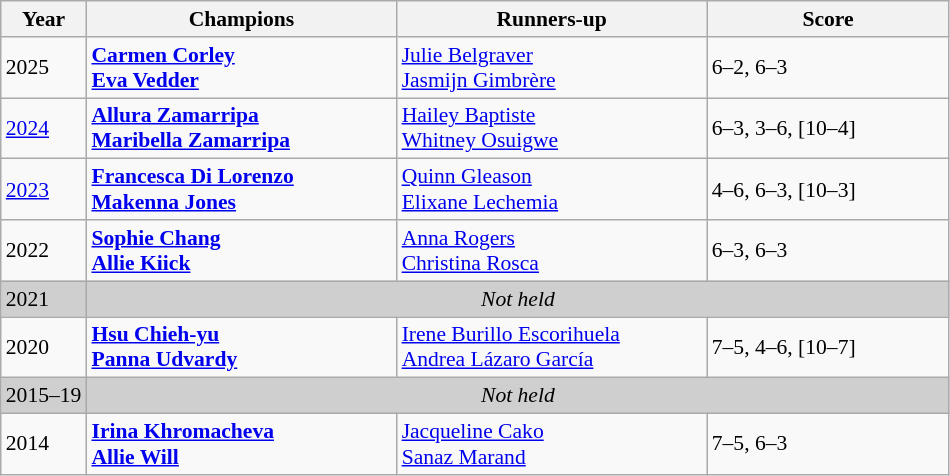<table class="wikitable" style="font-size:90%">
<tr>
<th>Year</th>
<th width="200">Champions</th>
<th width="200">Runners-up</th>
<th width="155">Score</th>
</tr>
<tr>
<td>2025</td>
<td><strong> <a href='#'>Carmen Corley</a><br>  <a href='#'>Eva Vedder</a></strong></td>
<td> <a href='#'>Julie Belgraver</a> <br>  <a href='#'>Jasmijn Gimbrère</a></td>
<td>6–2, 6–3</td>
</tr>
<tr>
<td><a href='#'>2024</a></td>
<td> <strong><a href='#'>Allura Zamarripa</a></strong> <br>  <strong><a href='#'>Maribella Zamarripa</a></strong></td>
<td> <a href='#'>Hailey Baptiste</a> <br>  <a href='#'>Whitney Osuigwe</a></td>
<td>6–3, 3–6, [10–4]</td>
</tr>
<tr>
<td><a href='#'>2023</a></td>
<td> <strong><a href='#'>Francesca Di Lorenzo</a></strong> <br>  <strong><a href='#'>Makenna Jones</a></strong></td>
<td> <a href='#'>Quinn Gleason</a> <br>  <a href='#'>Elixane Lechemia</a></td>
<td>4–6, 6–3, [10–3]</td>
</tr>
<tr>
<td>2022</td>
<td> <strong><a href='#'>Sophie Chang</a></strong> <br>  <strong><a href='#'>Allie Kiick</a></strong></td>
<td> <a href='#'>Anna Rogers</a> <br>  <a href='#'>Christina Rosca</a></td>
<td>6–3, 6–3</td>
</tr>
<tr>
<td style="background:#cfcfcf">2021</td>
<td colspan=3 align=center style="background:#cfcfcf"><em>Not held</em></td>
</tr>
<tr>
<td>2020</td>
<td> <strong><a href='#'>Hsu Chieh-yu</a></strong> <br>  <strong><a href='#'>Panna Udvardy</a></strong></td>
<td> <a href='#'>Irene Burillo Escorihuela</a> <br>  <a href='#'>Andrea Lázaro García</a></td>
<td>7–5, 4–6, [10–7]</td>
</tr>
<tr>
<td style="background:#cfcfcf">2015–19</td>
<td colspan=3 align=center style="background:#cfcfcf"><em>Not held</em></td>
</tr>
<tr>
<td>2014</td>
<td> <strong><a href='#'>Irina Khromacheva</a></strong> <br>  <strong><a href='#'>Allie Will</a></strong></td>
<td> <a href='#'>Jacqueline Cako</a> <br>  <a href='#'>Sanaz Marand</a></td>
<td>7–5, 6–3</td>
</tr>
</table>
